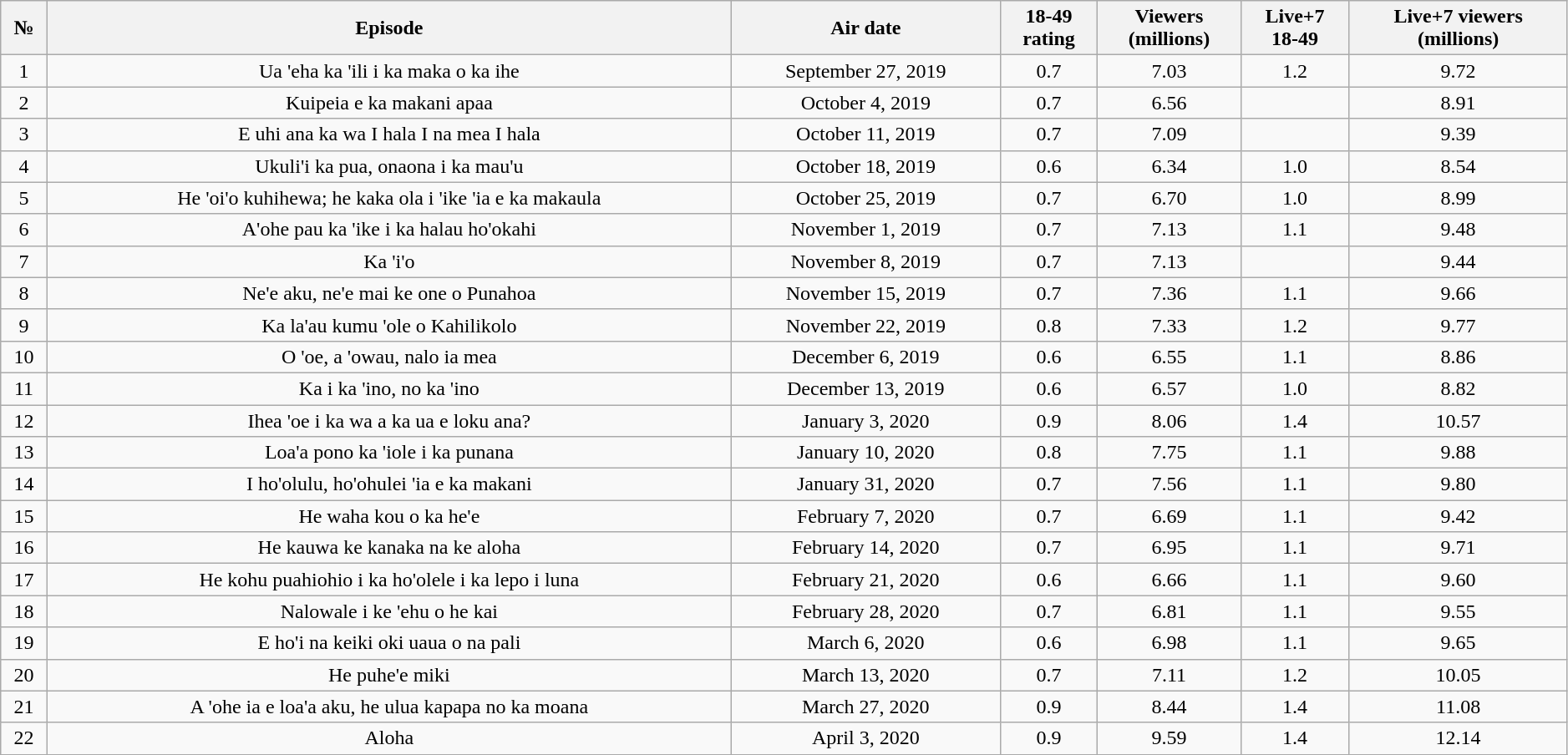<table class="wikitable" style="text-align:center; width:99%">
<tr>
<th>№</th>
<th>Episode</th>
<th>Air date</th>
<th>18-49<br>rating</th>
<th>Viewers<br>(millions)</th>
<th>Live+7<br>18-49</th>
<th>Live+7 viewers<br>(millions)</th>
</tr>
<tr>
<td>1</td>
<td>Ua 'eha ka 'ili i ka maka o ka ihe</td>
<td>September 27, 2019</td>
<td>0.7</td>
<td>7.03</td>
<td>1.2</td>
<td>9.72</td>
</tr>
<tr>
<td>2</td>
<td>Kuipeia e ka makani apaa</td>
<td>October 4, 2019</td>
<td>0.7</td>
<td>6.56</td>
<td></td>
<td>8.91</td>
</tr>
<tr>
<td>3</td>
<td>E uhi ana ka wa I hala I na mea I hala</td>
<td>October 11, 2019</td>
<td>0.7</td>
<td>7.09</td>
<td></td>
<td>9.39</td>
</tr>
<tr>
<td>4</td>
<td>Ukuli'i ka pua, onaona i ka mau'u</td>
<td>October 18, 2019</td>
<td>0.6</td>
<td>6.34</td>
<td>1.0</td>
<td>8.54</td>
</tr>
<tr>
<td>5</td>
<td>He 'oi'o kuhihewa; he kaka ola i 'ike 'ia e ka makaula</td>
<td>October 25, 2019</td>
<td>0.7</td>
<td>6.70</td>
<td>1.0</td>
<td>8.99</td>
</tr>
<tr>
<td>6</td>
<td>A'ohe pau ka 'ike i ka halau ho'okahi</td>
<td>November 1, 2019</td>
<td>0.7</td>
<td>7.13</td>
<td>1.1</td>
<td>9.48</td>
</tr>
<tr>
<td>7</td>
<td>Ka 'i'o</td>
<td>November 8, 2019</td>
<td>0.7</td>
<td>7.13</td>
<td></td>
<td>9.44</td>
</tr>
<tr>
<td>8</td>
<td>Ne'e aku, ne'e mai ke one o Punahoa</td>
<td>November 15, 2019</td>
<td>0.7</td>
<td>7.36</td>
<td>1.1</td>
<td>9.66</td>
</tr>
<tr>
<td>9</td>
<td>Ka la'au kumu 'ole o Kahilikolo</td>
<td>November 22, 2019</td>
<td>0.8</td>
<td>7.33</td>
<td>1.2</td>
<td>9.77</td>
</tr>
<tr>
<td>10</td>
<td>O 'oe, a 'owau, nalo ia mea</td>
<td>December 6, 2019</td>
<td>0.6</td>
<td>6.55</td>
<td>1.1</td>
<td>8.86</td>
</tr>
<tr>
<td>11</td>
<td>Ka i ka 'ino, no ka 'ino</td>
<td>December 13, 2019</td>
<td>0.6</td>
<td>6.57</td>
<td>1.0</td>
<td>8.82</td>
</tr>
<tr>
<td>12</td>
<td>Ihea 'oe i ka wa a ka ua e loku ana?</td>
<td>January 3, 2020</td>
<td>0.9</td>
<td>8.06</td>
<td>1.4</td>
<td>10.57</td>
</tr>
<tr>
<td>13</td>
<td>Loa'a pono ka 'iole i ka punana</td>
<td>January 10, 2020</td>
<td>0.8</td>
<td>7.75</td>
<td>1.1</td>
<td>9.88</td>
</tr>
<tr>
<td>14</td>
<td>I ho'olulu, ho'ohulei 'ia e ka makani</td>
<td>January 31, 2020</td>
<td>0.7</td>
<td>7.56</td>
<td>1.1</td>
<td>9.80</td>
</tr>
<tr>
<td>15</td>
<td>He waha kou o ka he'e</td>
<td>February 7, 2020</td>
<td>0.7</td>
<td>6.69</td>
<td>1.1</td>
<td>9.42</td>
</tr>
<tr>
<td>16</td>
<td>He kauwa ke kanaka na ke aloha</td>
<td>February 14, 2020</td>
<td>0.7</td>
<td>6.95</td>
<td>1.1</td>
<td>9.71</td>
</tr>
<tr>
<td>17</td>
<td>He kohu puahiohio i ka ho'olele i ka lepo i luna</td>
<td>February 21, 2020</td>
<td>0.6</td>
<td>6.66</td>
<td>1.1</td>
<td>9.60</td>
</tr>
<tr>
<td>18</td>
<td>Nalowale i ke 'ehu o he kai</td>
<td>February 28, 2020</td>
<td>0.7</td>
<td>6.81</td>
<td>1.1</td>
<td>9.55</td>
</tr>
<tr>
<td>19</td>
<td>E ho'i na keiki oki uaua o na pali</td>
<td>March 6, 2020</td>
<td>0.6</td>
<td>6.98</td>
<td>1.1</td>
<td>9.65</td>
</tr>
<tr>
<td>20</td>
<td>He puhe'e miki</td>
<td>March 13, 2020</td>
<td>0.7</td>
<td>7.11</td>
<td>1.2</td>
<td>10.05</td>
</tr>
<tr>
<td>21</td>
<td>A 'ohe ia e loa'a aku, he ulua kapapa no ka moana</td>
<td>March 27, 2020</td>
<td>0.9</td>
<td>8.44</td>
<td>1.4</td>
<td>11.08</td>
</tr>
<tr>
<td>22</td>
<td>Aloha</td>
<td>April 3, 2020</td>
<td>0.9</td>
<td>9.59</td>
<td>1.4</td>
<td>12.14</td>
</tr>
<tr>
</tr>
</table>
